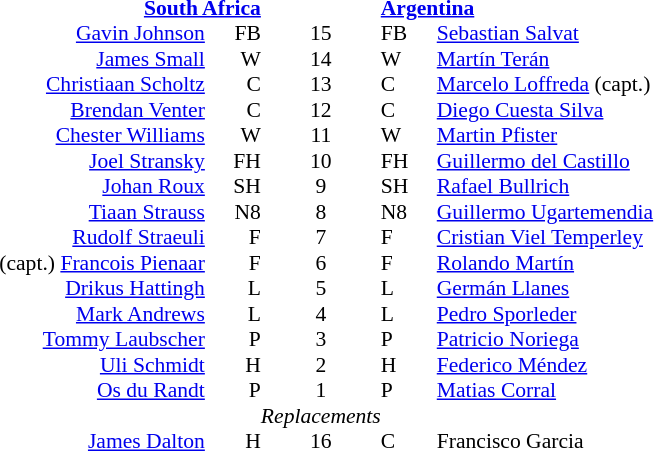<table width="100%" style="font-size: 90%; " cellspacing="0" cellpadding="0" align=center>
<tr>
<td width=41%; text-align=right></td>
<td width=3%; text-align:right></td>
<td width=4%; text-align:center></td>
<td width=3%; text-align:left></td>
<td width=49%; text-align:left></td>
</tr>
<tr>
<td colspan=2; align=right><strong><a href='#'>South Africa</a></strong></td>
<td></td>
<td colspan=2;><strong><a href='#'>Argentina</a></strong></td>
</tr>
<tr>
<td align=right><a href='#'>Gavin Johnson</a></td>
<td align=right>FB</td>
<td align=center>15</td>
<td>FB</td>
<td><a href='#'>Sebastian Salvat</a></td>
</tr>
<tr>
<td align=right><a href='#'>James Small</a></td>
<td align=right>W</td>
<td align=center>14</td>
<td>W</td>
<td><a href='#'>Martín Terán</a></td>
</tr>
<tr>
<td align=right><a href='#'>Christiaan Scholtz</a></td>
<td align=right>C</td>
<td align=center>13</td>
<td>C</td>
<td><a href='#'>Marcelo Loffreda</a> (capt.)</td>
</tr>
<tr>
<td align=right><a href='#'>Brendan Venter</a></td>
<td align=right>C</td>
<td align=center>12</td>
<td>C</td>
<td><a href='#'>Diego Cuesta Silva</a></td>
</tr>
<tr>
<td align=right><a href='#'>Chester Williams</a></td>
<td align=right>W</td>
<td align=center>11</td>
<td>W</td>
<td><a href='#'>Martin Pfister</a></td>
</tr>
<tr>
<td align=right><a href='#'>Joel Stransky</a></td>
<td align=right>FH</td>
<td align=center>10</td>
<td>FH</td>
<td><a href='#'>Guillermo del Castillo</a></td>
</tr>
<tr>
<td align=right><a href='#'>Johan Roux</a></td>
<td align=right>SH</td>
<td align=center>9</td>
<td>SH</td>
<td><a href='#'>Rafael Bullrich</a></td>
</tr>
<tr>
<td align=right><a href='#'>Tiaan Strauss</a></td>
<td align=right>N8</td>
<td align=center>8</td>
<td>N8</td>
<td><a href='#'>Guillermo Ugartemendia</a></td>
</tr>
<tr>
<td align=right><a href='#'>Rudolf Straeuli</a></td>
<td align=right>F</td>
<td align=center>7</td>
<td>F</td>
<td><a href='#'>Cristian Viel Temperley</a></td>
</tr>
<tr>
<td align=right>(capt.) <a href='#'>Francois Pienaar</a></td>
<td align=right>F</td>
<td align=center>6</td>
<td>F</td>
<td><a href='#'>Rolando Martín</a></td>
</tr>
<tr>
<td align=right><a href='#'>Drikus Hattingh</a></td>
<td align=right>L</td>
<td align=center>5</td>
<td>L</td>
<td><a href='#'>Germán Llanes</a></td>
</tr>
<tr>
<td align=right><a href='#'>Mark Andrews</a></td>
<td align=right>L</td>
<td align=center>4</td>
<td>L</td>
<td><a href='#'>Pedro Sporleder</a></td>
</tr>
<tr>
<td align=right><a href='#'>Tommy Laubscher</a></td>
<td align=right>P</td>
<td align=center>3</td>
<td>P</td>
<td><a href='#'>Patricio Noriega</a></td>
</tr>
<tr>
<td align=right><a href='#'>Uli Schmidt</a></td>
<td align=right>H</td>
<td align=center>2</td>
<td>H</td>
<td><a href='#'>Federico Méndez</a></td>
</tr>
<tr>
<td align=right><a href='#'>Os du Randt</a></td>
<td align=right>P</td>
<td align=center>1</td>
<td>P</td>
<td><a href='#'>Matias Corral</a></td>
</tr>
<tr>
<td></td>
<td></td>
<td align=center><em>Replacements</em></td>
<td></td>
<td></td>
</tr>
<tr>
<td align=right><a href='#'>James Dalton</a></td>
<td align=right>H</td>
<td align=center>16</td>
<td>C</td>
<td>Francisco Garcia</td>
</tr>
</table>
